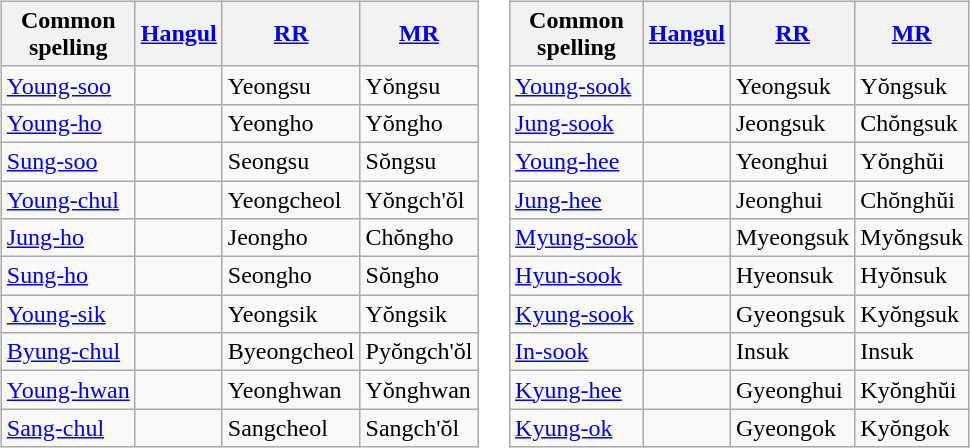<table>
<tr>
<td><br><table class="wikitable sortable">
<tr>
<th>Common<br>spelling</th>
<th><a href='#'>Hangul</a></th>
<th><a href='#'>RR</a></th>
<th><a href='#'>MR</a></th>
</tr>
<tr>
<td><a href='#'>Young-soo</a></td>
<td></td>
<td>Yeongsu</td>
<td>Yŏngsu</td>
</tr>
<tr>
<td><a href='#'>Young-ho</a></td>
<td></td>
<td>Yeongho</td>
<td>Yŏngho</td>
</tr>
<tr>
<td><a href='#'>Sung-soo</a></td>
<td></td>
<td>Seongsu</td>
<td>Sŏngsu</td>
</tr>
<tr>
<td><a href='#'>Young-chul</a></td>
<td></td>
<td>Yeongcheol</td>
<td>Yŏngch'ŏl</td>
</tr>
<tr>
<td><a href='#'>Jung-ho</a></td>
<td></td>
<td>Jeongho</td>
<td>Chŏngho</td>
</tr>
<tr>
<td><a href='#'>Sung-ho</a></td>
<td></td>
<td>Seongho</td>
<td>Sŏngho</td>
</tr>
<tr>
<td><a href='#'>Young-sik</a></td>
<td></td>
<td>Yeongsik</td>
<td>Yŏngsik</td>
</tr>
<tr>
<td><a href='#'>Byung-chul</a></td>
<td></td>
<td>Byeongcheol</td>
<td>Pyŏngch'ŏl</td>
</tr>
<tr>
<td><a href='#'>Young-hwan</a></td>
<td></td>
<td>Yeonghwan</td>
<td>Yŏnghwan</td>
</tr>
<tr>
<td><a href='#'>Sang-chul</a></td>
<td></td>
<td>Sangcheol</td>
<td>Sangch'ŏl</td>
</tr>
</table>
</td>
<td><br><table class="wikitable sortable">
<tr>
<th>Common<br>spelling</th>
<th><a href='#'>Hangul</a></th>
<th><a href='#'>RR</a></th>
<th><a href='#'>MR</a></th>
</tr>
<tr>
<td><a href='#'>Young-sook</a></td>
<td></td>
<td>Yeongsuk</td>
<td>Yŏngsuk</td>
</tr>
<tr>
<td><a href='#'>Jung-sook</a></td>
<td></td>
<td>Jeongsuk</td>
<td>Chŏngsuk</td>
</tr>
<tr>
<td><a href='#'>Young-hee</a></td>
<td></td>
<td>Yeonghui</td>
<td>Yŏnghŭi</td>
</tr>
<tr>
<td><a href='#'>Jung-hee</a></td>
<td></td>
<td>Jeonghui</td>
<td>Chŏnghŭi</td>
</tr>
<tr>
<td><a href='#'>Myung-sook</a></td>
<td></td>
<td>Myeongsuk</td>
<td>Myŏngsuk</td>
</tr>
<tr>
<td><a href='#'>Hyun-sook</a></td>
<td></td>
<td>Hyeonsuk</td>
<td>Hyŏnsuk</td>
</tr>
<tr>
<td><a href='#'>Kyung-sook</a></td>
<td></td>
<td>Gyeongsuk</td>
<td>Kyŏngsuk</td>
</tr>
<tr>
<td><a href='#'>In-sook</a></td>
<td></td>
<td>Insuk</td>
<td>Insuk</td>
</tr>
<tr>
<td><a href='#'>Kyung-hee</a></td>
<td></td>
<td>Gyeonghui</td>
<td>Kyŏnghŭi</td>
</tr>
<tr>
<td><a href='#'>Kyung-ok</a></td>
<td></td>
<td>Gyeongok</td>
<td>Kyŏngok</td>
</tr>
</table>
</td>
</tr>
</table>
